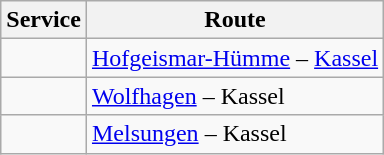<table class="wikitable">
<tr>
<th>Service</th>
<th>Route</th>
</tr>
<tr>
<td></td>
<td><a href='#'>Hofgeismar-Hümme</a> – <a href='#'>Kassel</a></td>
</tr>
<tr>
<td></td>
<td><a href='#'>Wolfhagen</a> – Kassel</td>
</tr>
<tr>
<td></td>
<td><a href='#'>Melsungen</a> – Kassel</td>
</tr>
</table>
